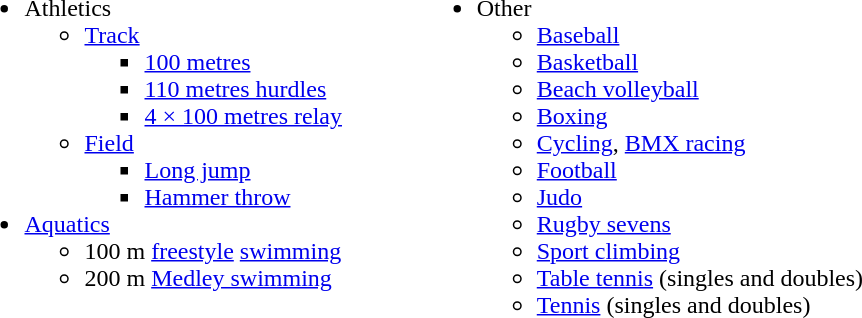<table>
<tr>
<td style="vertical-align:top;width:50%;"><br><ul><li>Athletics<ul><li><a href='#'>Track</a><ul><li><a href='#'>100 metres</a></li><li><a href='#'>110 metres hurdles</a></li><li><a href='#'>4 × 100 metres relay</a></li></ul></li><li><a href='#'>Field</a><ul><li><a href='#'>Long jump</a></li><li><a href='#'>Hammer throw</a></li></ul></li></ul></li><li><a href='#'>Aquatics</a><ul><li>100 m <a href='#'>freestyle</a> <a href='#'>swimming</a></li><li>200 m <a href='#'>Medley swimming</a></li></ul></li></ul></td>
<td style="vertical-align:top;width:50%"><br><ul><li>Other<ul><li><a href='#'>Baseball</a></li><li><a href='#'>Basketball</a></li><li><a href='#'>Beach volleyball</a></li><li><a href='#'>Boxing</a></li><li><a href='#'>Cycling</a>, <a href='#'>BMX racing</a></li><li><a href='#'>Football</a></li><li><a href='#'>Judo</a></li><li><a href='#'>Rugby sevens</a></li><li><a href='#'>Sport climbing</a></li><li><a href='#'>Table tennis</a> (singles and doubles)</li><li><a href='#'>Tennis</a> (singles and doubles)</li></ul></li></ul></td>
</tr>
</table>
